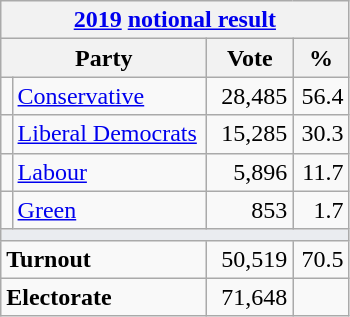<table class="wikitable">
<tr>
<th colspan="4"><a href='#'>2019</a> <a href='#'>notional result</a></th>
</tr>
<tr>
<th bgcolor="#DDDDFF" width="130px" colspan="2">Party</th>
<th bgcolor="#DDDDFF" width="50px">Vote</th>
<th bgcolor="#DDDDFF" width="30px">%</th>
</tr>
<tr>
<td></td>
<td><a href='#'>Conservative</a></td>
<td align=right>28,485</td>
<td align=right>56.4</td>
</tr>
<tr>
<td></td>
<td><a href='#'>Liberal Democrats</a></td>
<td align=right>15,285</td>
<td align=right>30.3</td>
</tr>
<tr>
<td></td>
<td><a href='#'>Labour</a></td>
<td align=right>5,896</td>
<td align=right>11.7</td>
</tr>
<tr>
<td></td>
<td><a href='#'>Green</a></td>
<td align=right>853</td>
<td align=right>1.7</td>
</tr>
<tr>
<td colspan="4" bgcolor="#EAECF0"></td>
</tr>
<tr>
<td colspan="2"><strong>Turnout</strong></td>
<td align=right>50,519</td>
<td align=right>70.5</td>
</tr>
<tr>
<td colspan="2"><strong>Electorate</strong></td>
<td align=right>71,648</td>
</tr>
</table>
